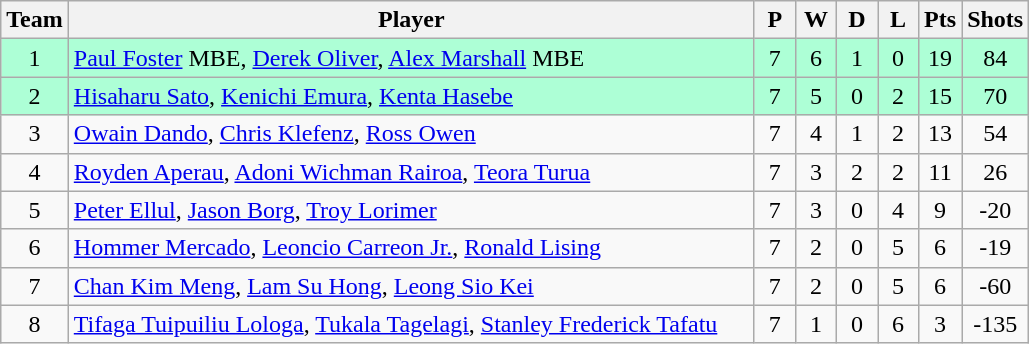<table class="wikitable" style="font-size: 100%">
<tr>
<th width=20>Team</th>
<th width=450>Player</th>
<th width=20>P</th>
<th width=20>W</th>
<th width=20>D</th>
<th width=20>L</th>
<th width=20>Pts</th>
<th width=20>Shots</th>
</tr>
<tr align=center align=center style="background: #ADFFD6;">
<td>1</td>
<td align="left"> <a href='#'>Paul Foster</a> MBE, <a href='#'>Derek Oliver</a>, <a href='#'>Alex Marshall</a> MBE</td>
<td>7</td>
<td>6</td>
<td>1</td>
<td>0</td>
<td>19</td>
<td>84</td>
</tr>
<tr align=center align=center style="background: #ADFFD6;">
<td>2</td>
<td align="left"> <a href='#'>Hisaharu Sato</a>, <a href='#'>Kenichi Emura</a>, <a href='#'>Kenta Hasebe</a></td>
<td>7</td>
<td>5</td>
<td>0</td>
<td>2</td>
<td>15</td>
<td>70</td>
</tr>
<tr align=center>
<td>3</td>
<td align="left"> <a href='#'>Owain Dando</a>, <a href='#'>Chris Klefenz</a>, <a href='#'>Ross Owen</a></td>
<td>7</td>
<td>4</td>
<td>1</td>
<td>2</td>
<td>13</td>
<td>54</td>
</tr>
<tr align=center>
<td>4</td>
<td align="left"> <a href='#'>Royden Aperau</a>, <a href='#'>Adoni Wichman Rairoa</a>, <a href='#'>Teora Turua</a></td>
<td>7</td>
<td>3</td>
<td>2</td>
<td>2</td>
<td>11</td>
<td>26</td>
</tr>
<tr align=center>
<td>5</td>
<td align="left"> <a href='#'>Peter Ellul</a>, <a href='#'>Jason Borg</a>, <a href='#'>Troy Lorimer</a></td>
<td>7</td>
<td>3</td>
<td>0</td>
<td>4</td>
<td>9</td>
<td>-20</td>
</tr>
<tr align=center>
<td>6</td>
<td align="left"> <a href='#'>Hommer Mercado</a>, <a href='#'>Leoncio Carreon Jr.</a>, <a href='#'>Ronald Lising</a></td>
<td>7</td>
<td>2</td>
<td>0</td>
<td>5</td>
<td>6</td>
<td>-19</td>
</tr>
<tr align=center>
<td>7</td>
<td align="left"> <a href='#'>Chan Kim Meng</a>, <a href='#'>Lam Su Hong</a>, <a href='#'>Leong Sio Kei</a></td>
<td>7</td>
<td>2</td>
<td>0</td>
<td>5</td>
<td>6</td>
<td>-60</td>
</tr>
<tr align=center>
<td>8</td>
<td align="left"> <a href='#'>Tifaga Tuipuiliu Lologa</a>, <a href='#'>Tukala Tagelagi</a>, <a href='#'>Stanley Frederick Tafatu</a></td>
<td>7</td>
<td>1</td>
<td>0</td>
<td>6</td>
<td>3</td>
<td>-135</td>
</tr>
</table>
